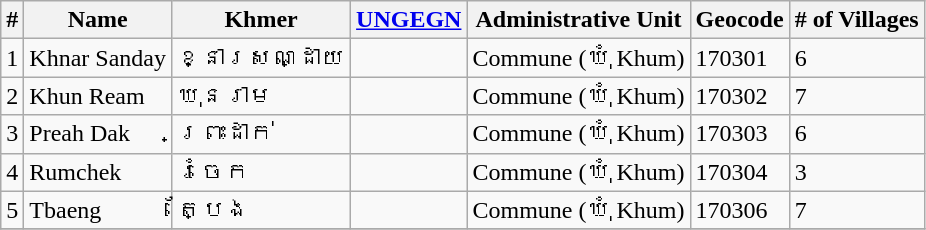<table class="wikitable sortable">
<tr>
<th>#</th>
<th>Name</th>
<th>Khmer</th>
<th><a href='#'>UNGEGN</a></th>
<th>Administrative Unit</th>
<th>Geocode</th>
<th># of Villages</th>
</tr>
<tr>
<td>1</td>
<td>Khnar Sanday</td>
<td>ខ្នារសណ្ដាយ</td>
<td></td>
<td>Commune (ឃុំ Khum)</td>
<td>170301</td>
<td>6</td>
</tr>
<tr>
<td>2</td>
<td>Khun Ream</td>
<td>ឃុនរាម</td>
<td></td>
<td>Commune (ឃុំ Khum)</td>
<td>170302</td>
<td>7</td>
</tr>
<tr>
<td>3</td>
<td>Preah Dak</td>
<td>ព្រះដាក់</td>
<td></td>
<td>Commune (ឃុំ Khum)</td>
<td>170303</td>
<td>6</td>
</tr>
<tr>
<td>4</td>
<td>Rumchek</td>
<td>រំចេក</td>
<td></td>
<td>Commune (ឃុំ Khum)</td>
<td>170304</td>
<td>3</td>
</tr>
<tr>
<td>5</td>
<td>Tbaeng</td>
<td>ត្បែង</td>
<td></td>
<td>Commune (ឃុំ Khum)</td>
<td>170306</td>
<td>7</td>
</tr>
<tr>
</tr>
</table>
